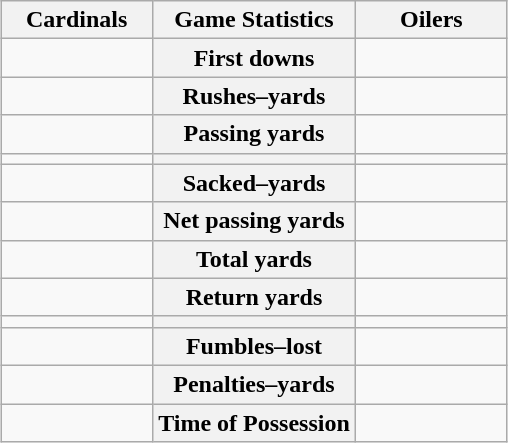<table class="wikitable" style="margin: 1em auto 1em auto">
<tr>
<th style="width:30%;">Cardinals</th>
<th style="width:40%;">Game Statistics</th>
<th style="width:30%;">Oilers</th>
</tr>
<tr>
<td style="text-align:right;"></td>
<th>First downs</th>
<td></td>
</tr>
<tr>
<td style="text-align:right;"></td>
<th>Rushes–yards</th>
<td></td>
</tr>
<tr>
<td style="text-align:right;"></td>
<th>Passing yards</th>
<td></td>
</tr>
<tr>
<td style="text-align:right;"></td>
<th></th>
<td></td>
</tr>
<tr>
<td style="text-align:right;"></td>
<th>Sacked–yards</th>
<td></td>
</tr>
<tr>
<td style="text-align:right;"></td>
<th>Net passing yards</th>
<td></td>
</tr>
<tr>
<td style="text-align:right;"></td>
<th>Total yards</th>
<td></td>
</tr>
<tr>
<td style="text-align:right;"></td>
<th>Return yards</th>
<td></td>
</tr>
<tr>
<td style="text-align:right;"></td>
<th></th>
<td></td>
</tr>
<tr>
<td style="text-align:right;"></td>
<th>Fumbles–lost</th>
<td></td>
</tr>
<tr>
<td style="text-align:right;"></td>
<th>Penalties–yards</th>
<td></td>
</tr>
<tr>
<td style="text-align:right;"></td>
<th>Time of Possession</th>
<td></td>
</tr>
</table>
